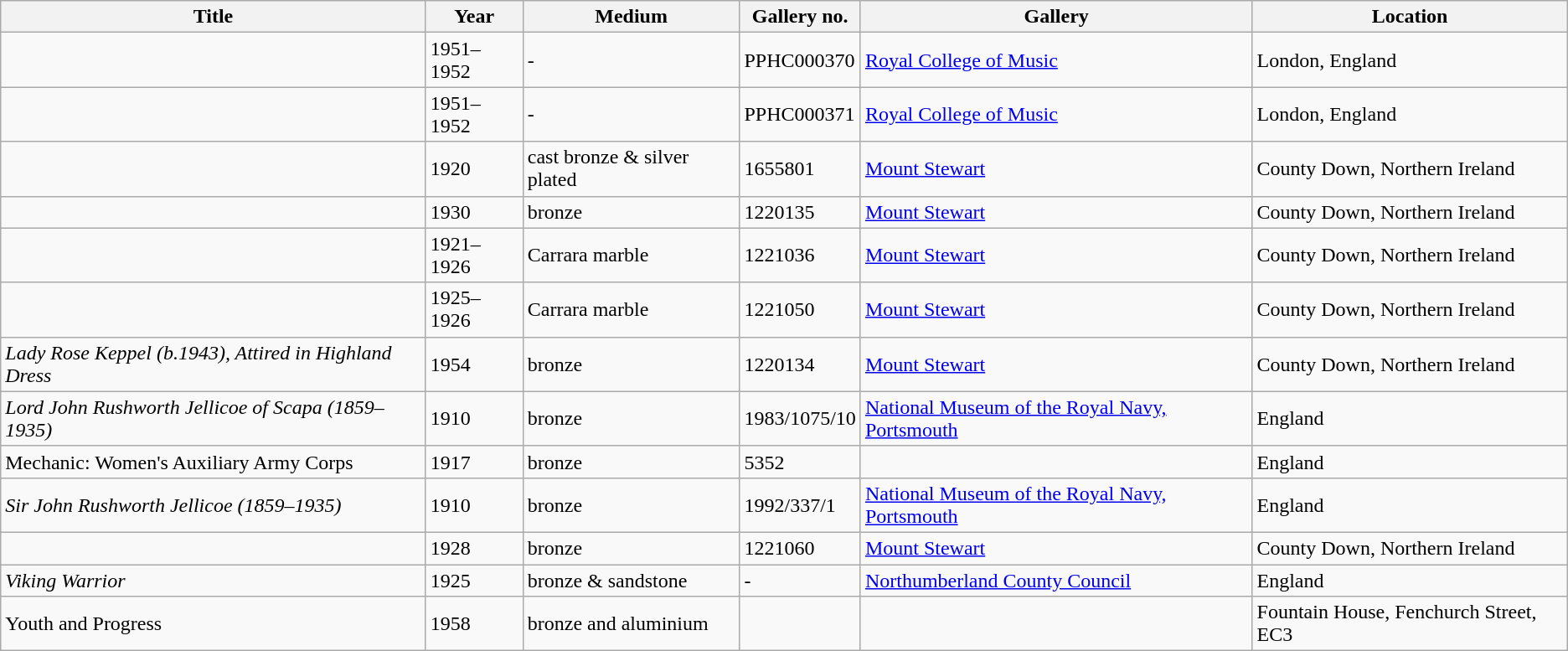<table class="wikitable">
<tr>
<th>Title</th>
<th>Year</th>
<th>Medium</th>
<th>Gallery no.</th>
<th>Gallery</th>
<th>Location</th>
</tr>
<tr>
<td><em></em></td>
<td>1951–1952</td>
<td>-</td>
<td>PPHC000370</td>
<td><a href='#'>Royal College of Music</a></td>
<td>London, England</td>
</tr>
<tr>
<td><em></em></td>
<td>1951–1952</td>
<td>-</td>
<td>PPHC000371</td>
<td><a href='#'>Royal College of Music</a></td>
<td>London, England</td>
</tr>
<tr>
<td><em></em></td>
<td>1920</td>
<td>cast bronze & silver plated</td>
<td>1655801</td>
<td><a href='#'>Mount Stewart</a></td>
<td>County Down, Northern Ireland</td>
</tr>
<tr>
<td><em></em></td>
<td>1930</td>
<td>bronze</td>
<td>1220135</td>
<td><a href='#'>Mount Stewart</a></td>
<td>County Down, Northern Ireland</td>
</tr>
<tr>
<td><em></em></td>
<td>1921–1926</td>
<td>Carrara marble</td>
<td>1221036</td>
<td><a href='#'>Mount Stewart</a></td>
<td>County Down, Northern Ireland</td>
</tr>
<tr>
<td><em></em></td>
<td>1925–1926</td>
<td>Carrara marble</td>
<td>1221050</td>
<td><a href='#'>Mount Stewart</a></td>
<td>County Down, Northern Ireland</td>
</tr>
<tr>
<td><em>Lady Rose Keppel (b.1943), Attired in Highland Dress</em></td>
<td>1954</td>
<td>bronze</td>
<td>1220134</td>
<td><a href='#'>Mount Stewart</a></td>
<td>County Down, Northern Ireland</td>
</tr>
<tr>
<td><em>Lord John Rushworth Jellicoe of Scapa (1859–1935)</em></td>
<td>1910</td>
<td>bronze</td>
<td>1983/1075/10</td>
<td><a href='#'>National Museum of the Royal Navy, Portsmouth</a></td>
<td>England</td>
</tr>
<tr>
<td>Mechanic: Women's Auxiliary Army Corps</td>
<td>1917</td>
<td>bronze</td>
<td>5352</td>
<td></td>
<td>England</td>
</tr>
<tr>
<td><em>Sir John Rushworth Jellicoe (1859–1935)</em></td>
<td>1910</td>
<td>bronze</td>
<td>1992/337/1</td>
<td><a href='#'>National Museum of the Royal Navy, Portsmouth</a></td>
<td>England</td>
</tr>
<tr>
<td><em></em></td>
<td>1928</td>
<td>bronze</td>
<td>1221060</td>
<td><a href='#'>Mount Stewart</a></td>
<td>County Down, Northern Ireland</td>
</tr>
<tr>
<td><em>Viking Warrior</em></td>
<td>1925</td>
<td>bronze & sandstone</td>
<td>-</td>
<td><a href='#'>Northumberland County Council</a></td>
<td>England</td>
</tr>
<tr>
<td>Youth and Progress</td>
<td>1958</td>
<td>bronze and aluminium</td>
<td></td>
<td></td>
<td>Fountain House, Fenchurch Street, EC3</td>
</tr>
</table>
